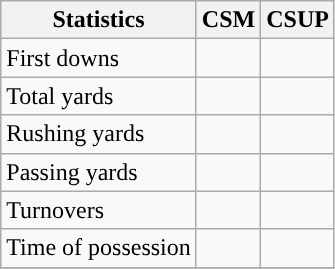<table class="wikitable">
<tr>
<th>Statistics</th>
<th>CSM</th>
<th>CSUP</th>
</tr>
<tr>
<td>First downs</td>
<td></td>
<td></td>
</tr>
<tr>
<td>Total yards</td>
<td></td>
<td></td>
</tr>
<tr>
<td>Rushing yards</td>
<td></td>
<td></td>
</tr>
<tr>
<td>Passing yards</td>
<td></td>
<td></td>
</tr>
<tr>
<td>Turnovers</td>
<td></td>
<td></td>
</tr>
<tr>
<td>Time of possession</td>
<td></td>
<td></td>
</tr>
<tr>
</tr>
</table>
